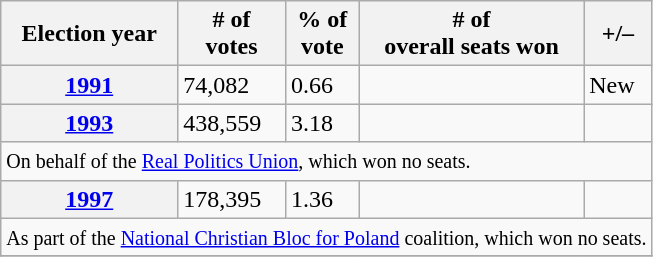<table class=wikitable>
<tr>
<th>Election year</th>
<th># of<br>votes</th>
<th>% of<br>vote</th>
<th># of<br>overall seats won</th>
<th>+/–</th>
</tr>
<tr>
<th><a href='#'>1991</a></th>
<td>74,082</td>
<td>0.66</td>
<td></td>
<td>New</td>
</tr>
<tr>
<th><a href='#'>1993</a></th>
<td>438,559</td>
<td>3.18</td>
<td></td>
<td></td>
</tr>
<tr>
<td colspan=7><small>On behalf of the <a href='#'>Real Politics Union</a>, which won no seats.</small></td>
</tr>
<tr>
<th><a href='#'>1997</a></th>
<td>178,395</td>
<td>1.36</td>
<td></td>
<td></td>
</tr>
<tr>
<td colspan=7><small>As part of the <a href='#'>National Christian Bloc for Poland</a> coalition, which won no seats.</small></td>
</tr>
<tr>
</tr>
</table>
